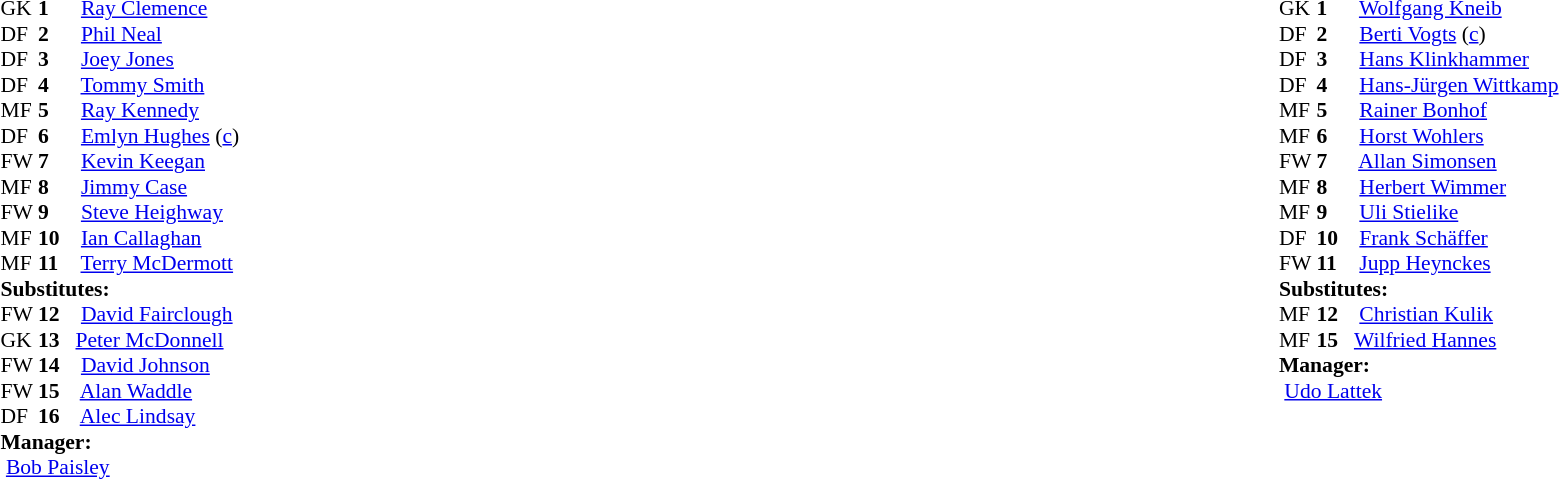<table width="100%">
<tr>
<td valign="top" width="50%"><br><table style="font-size: 90%" cellspacing="0" cellpadding="0">
<tr>
<th width=25></th>
<th width=25></th>
</tr>
<tr>
<td>GK</td>
<td><strong>1</strong></td>
<td> <a href='#'>Ray Clemence</a></td>
</tr>
<tr>
<td>DF</td>
<td><strong>2</strong></td>
<td> <a href='#'>Phil Neal</a></td>
</tr>
<tr>
<td>DF</td>
<td><strong>3</strong></td>
<td> <a href='#'>Joey Jones</a></td>
</tr>
<tr>
<td>DF</td>
<td><strong>4</strong></td>
<td> <a href='#'>Tommy Smith</a></td>
</tr>
<tr>
<td>MF</td>
<td><strong>5</strong></td>
<td> <a href='#'>Ray Kennedy</a></td>
</tr>
<tr>
<td>DF</td>
<td><strong>6</strong></td>
<td> <a href='#'>Emlyn Hughes</a> (<a href='#'>c</a>)</td>
</tr>
<tr>
<td>FW</td>
<td><strong>7</strong></td>
<td> <a href='#'>Kevin Keegan</a></td>
</tr>
<tr>
<td>MF</td>
<td><strong>8</strong></td>
<td> <a href='#'>Jimmy Case</a></td>
</tr>
<tr>
<td>FW</td>
<td><strong>9</strong></td>
<td> <a href='#'>Steve Heighway</a></td>
</tr>
<tr>
<td>MF</td>
<td><strong>10</strong></td>
<td> <a href='#'>Ian Callaghan</a></td>
</tr>
<tr>
<td>MF</td>
<td><strong>11</strong></td>
<td> <a href='#'>Terry McDermott</a></td>
</tr>
<tr>
<td colspan=3><strong>Substitutes:</strong></td>
</tr>
<tr>
<td>FW</td>
<td><strong>12</strong></td>
<td> <a href='#'>David Fairclough</a></td>
</tr>
<tr>
<td>GK</td>
<td><strong>13</strong></td>
<td> <a href='#'>Peter McDonnell</a></td>
</tr>
<tr>
<td>FW</td>
<td><strong>14</strong></td>
<td> <a href='#'>David Johnson</a></td>
</tr>
<tr>
<td>FW</td>
<td><strong>15</strong></td>
<td> <a href='#'>Alan Waddle</a></td>
</tr>
<tr>
<td>DF</td>
<td><strong>16</strong></td>
<td> <a href='#'>Alec Lindsay</a></td>
</tr>
<tr>
<td colspan=3><strong>Manager:</strong></td>
</tr>
<tr>
<td colspan=4> <a href='#'>Bob Paisley</a></td>
</tr>
</table>
</td>
<td valign="top"></td>
<td valign="top" width="50%"><br><table style="font-size: 90%" cellspacing="0" cellpadding="0" align=center>
<tr>
<th width=25></th>
<th width=25></th>
</tr>
<tr>
<td>GK</td>
<td><strong>1</strong></td>
<td> <a href='#'>Wolfgang Kneib</a></td>
</tr>
<tr>
<td>DF</td>
<td><strong>2</strong></td>
<td> <a href='#'>Berti Vogts</a> (<a href='#'>c</a>)</td>
</tr>
<tr>
<td>DF</td>
<td><strong>3</strong></td>
<td> <a href='#'>Hans Klinkhammer</a></td>
</tr>
<tr>
<td>DF</td>
<td><strong>4</strong></td>
<td> <a href='#'>Hans-Jürgen Wittkamp</a></td>
</tr>
<tr>
<td>MF</td>
<td><strong>5</strong></td>
<td> <a href='#'>Rainer Bonhof</a></td>
</tr>
<tr>
<td>MF</td>
<td><strong>6</strong></td>
<td> <a href='#'>Horst Wohlers</a></td>
<td></td>
<td></td>
</tr>
<tr>
<td>FW</td>
<td><strong>7</strong></td>
<td> <a href='#'>Allan Simonsen</a></td>
</tr>
<tr>
<td>MF</td>
<td><strong>8</strong></td>
<td> <a href='#'>Herbert Wimmer</a></td>
<td></td>
<td></td>
</tr>
<tr>
<td>MF</td>
<td><strong>9</strong></td>
<td> <a href='#'>Uli Stielike</a></td>
<td></td>
</tr>
<tr>
<td>DF</td>
<td><strong>10</strong></td>
<td> <a href='#'>Frank Schäffer</a></td>
</tr>
<tr>
<td>FW</td>
<td><strong>11</strong></td>
<td> <a href='#'>Jupp Heynckes</a></td>
</tr>
<tr>
<td colspan=3><strong>Substitutes:</strong></td>
</tr>
<tr>
<td>MF</td>
<td><strong>12</strong></td>
<td> <a href='#'>Christian Kulik</a></td>
<td></td>
<td></td>
</tr>
<tr>
<td>MF</td>
<td><strong>15</strong></td>
<td> <a href='#'>Wilfried Hannes</a></td>
<td></td>
<td></td>
</tr>
<tr>
<td colspan=3><strong>Manager:</strong></td>
</tr>
<tr>
<td colspan=4> <a href='#'>Udo Lattek</a></td>
</tr>
</table>
</td>
</tr>
</table>
